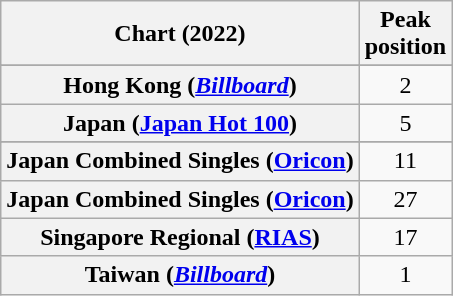<table class="wikitable sortable plainrowheaders" style="text-align:center">
<tr>
<th scope="col">Chart (2022)</th>
<th scope="col">Peak<br>position</th>
</tr>
<tr>
</tr>
<tr>
<th scope="row">Hong Kong (<em><a href='#'>Billboard</a></em>)</th>
<td>2</td>
</tr>
<tr>
<th scope="row">Japan (<a href='#'>Japan Hot 100</a>)</th>
<td>5</td>
</tr>
<tr>
</tr>
<tr>
<th scope="row">Japan Combined Singles (<a href='#'>Oricon</a>)</th>
<td>11</td>
</tr>
<tr>
<th scope="row">Japan Combined Singles (<a href='#'>Oricon</a>)<br></th>
<td>27</td>
</tr>
<tr>
<th scope="row">Singapore Regional (<a href='#'>RIAS</a>)</th>
<td>17</td>
</tr>
<tr>
<th scope="row">Taiwan (<em><a href='#'>Billboard</a></em>)</th>
<td>1</td>
</tr>
</table>
